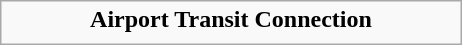<table style="border:1px solid darkgrey;background:#f9f9f9">
<tr style="text-align:center;">
<td width=300><strong>Airport Transit Connection</strong></td>
</tr>
<tr style="text-align:center;">
<td></td>
</tr>
</table>
